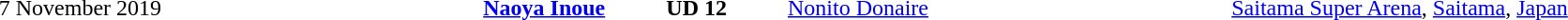<table cellspacing="1" style="width:100%;">
<tr>
<th width="15%"></th>
<th width="25%"></th>
<th width="10%"></th>
<th width="25%"></th>
</tr>
<tr style="font-size:100%">
<td align="right">7 November 2019</td>
<td align="right"><strong><a href='#'>Naoya Inoue</a></strong> </td>
<td align="center"><strong>UD 12</strong></td>
<td> <a href='#'>Nonito Donaire</a></td>
<td><a href='#'>Saitama Super Arena</a>, <a href='#'>Saitama</a>, <a href='#'>Japan</a></td>
</tr>
</table>
